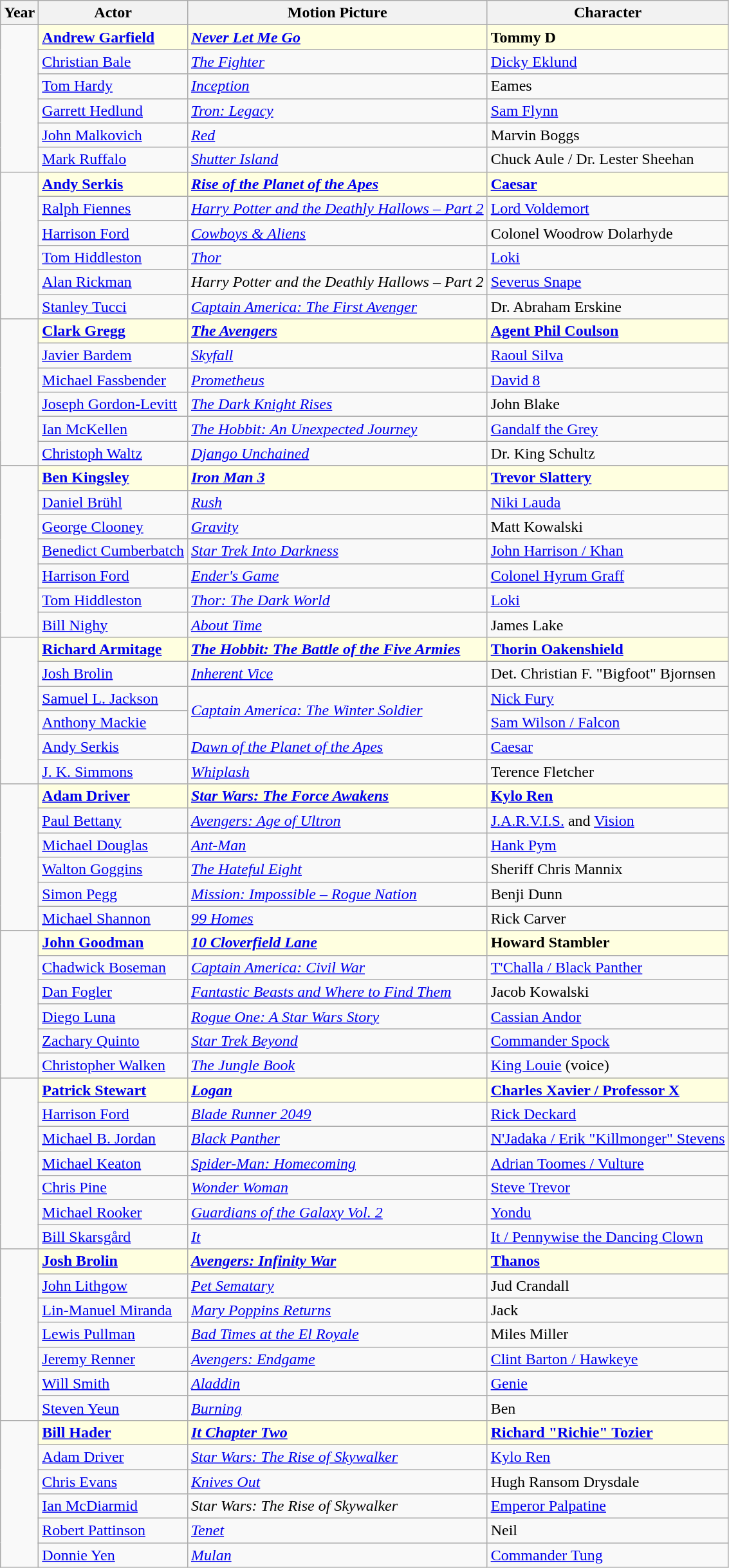<table class="wikitable" align="centre">
<tr>
<th>Year</th>
<th>Actor</th>
<th>Motion Picture</th>
<th>Character</th>
</tr>
<tr>
<td rowspan=6></td>
<td style="background:lightyellow"><strong><a href='#'>Andrew Garfield</a></strong></td>
<td style="background:lightyellow"><strong><em><a href='#'>Never Let Me Go</a></em></strong></td>
<td style="background:lightyellow"><strong>Tommy D</strong></td>
</tr>
<tr>
<td><a href='#'>Christian Bale</a></td>
<td><em><a href='#'>The Fighter</a></em></td>
<td><a href='#'>Dicky Eklund</a></td>
</tr>
<tr>
<td><a href='#'>Tom Hardy</a></td>
<td><em><a href='#'>Inception</a></em></td>
<td>Eames</td>
</tr>
<tr>
<td><a href='#'>Garrett Hedlund</a></td>
<td><em><a href='#'>Tron: Legacy</a></em></td>
<td><a href='#'>Sam Flynn</a></td>
</tr>
<tr>
<td><a href='#'>John Malkovich</a></td>
<td><em><a href='#'>Red</a></em></td>
<td>Marvin Boggs</td>
</tr>
<tr>
<td><a href='#'>Mark Ruffalo</a></td>
<td><em><a href='#'>Shutter Island</a></em></td>
<td>Chuck Aule / Dr. Lester Sheehan</td>
</tr>
<tr>
<td rowspan=6></td>
<td style="background:lightyellow"><strong><a href='#'>Andy Serkis</a></strong></td>
<td style="background:lightyellow"><strong><em><a href='#'>Rise of the Planet of the Apes</a></em></strong></td>
<td style="background:lightyellow"><strong><a href='#'>Caesar</a></strong></td>
</tr>
<tr>
<td><a href='#'>Ralph Fiennes</a></td>
<td><em><a href='#'>Harry Potter and the Deathly Hallows – Part 2</a></em></td>
<td><a href='#'>Lord Voldemort</a></td>
</tr>
<tr>
<td><a href='#'>Harrison Ford</a></td>
<td><em><a href='#'>Cowboys & Aliens</a></em></td>
<td>Colonel Woodrow Dolarhyde</td>
</tr>
<tr>
<td><a href='#'>Tom Hiddleston</a></td>
<td><em><a href='#'>Thor</a></em></td>
<td><a href='#'>Loki</a></td>
</tr>
<tr>
<td><a href='#'>Alan Rickman</a></td>
<td><em>Harry Potter and the Deathly Hallows – Part 2</em></td>
<td><a href='#'>Severus Snape</a></td>
</tr>
<tr>
<td><a href='#'>Stanley Tucci</a></td>
<td><em><a href='#'>Captain America: The First Avenger</a></em></td>
<td>Dr. Abraham Erskine</td>
</tr>
<tr>
<td rowspan=6></td>
<td style="background:lightyellow"><strong><a href='#'>Clark Gregg</a></strong></td>
<td style="background:lightyellow"><strong><em><a href='#'>The Avengers</a></em></strong></td>
<td style="background:lightyellow"><strong><a href='#'>Agent Phil Coulson</a></strong></td>
</tr>
<tr>
<td><a href='#'>Javier Bardem</a></td>
<td><em><a href='#'>Skyfall</a></em></td>
<td><a href='#'>Raoul Silva</a></td>
</tr>
<tr>
<td><a href='#'>Michael Fassbender</a></td>
<td><em><a href='#'>Prometheus</a></em></td>
<td><a href='#'>David 8</a></td>
</tr>
<tr>
<td><a href='#'>Joseph Gordon-Levitt</a></td>
<td><em><a href='#'>The Dark Knight Rises</a></em></td>
<td>John Blake</td>
</tr>
<tr>
<td><a href='#'>Ian McKellen</a></td>
<td><em><a href='#'>The Hobbit: An Unexpected Journey</a></em></td>
<td><a href='#'>Gandalf the Grey</a></td>
</tr>
<tr>
<td><a href='#'>Christoph Waltz</a></td>
<td><em><a href='#'>Django Unchained</a></em></td>
<td>Dr. King Schultz</td>
</tr>
<tr>
<td rowspan=7></td>
<td style="background:lightyellow"><strong><a href='#'>Ben Kingsley</a></strong></td>
<td style="background:lightyellow"><strong><em><a href='#'>Iron Man 3</a></em></strong></td>
<td style="background:lightyellow"><strong><a href='#'>Trevor Slattery</a></strong></td>
</tr>
<tr>
<td><a href='#'>Daniel Brühl</a></td>
<td><em><a href='#'>Rush</a></em></td>
<td><a href='#'>Niki Lauda</a></td>
</tr>
<tr>
<td><a href='#'>George Clooney</a></td>
<td><em><a href='#'>Gravity</a></em></td>
<td>Matt Kowalski</td>
</tr>
<tr>
<td><a href='#'>Benedict Cumberbatch</a></td>
<td><em><a href='#'>Star Trek Into Darkness</a></em></td>
<td><a href='#'>John Harrison / Khan</a></td>
</tr>
<tr>
<td><a href='#'>Harrison Ford</a></td>
<td><em><a href='#'>Ender's Game</a></em></td>
<td><a href='#'>Colonel Hyrum Graff</a></td>
</tr>
<tr>
<td><a href='#'>Tom Hiddleston</a></td>
<td><em><a href='#'>Thor: The Dark World</a></em></td>
<td><a href='#'>Loki</a></td>
</tr>
<tr>
<td><a href='#'>Bill Nighy</a></td>
<td><em><a href='#'>About Time</a></em></td>
<td>James Lake</td>
</tr>
<tr>
<td rowspan=6></td>
<td style="background:lightyellow"><strong><a href='#'>Richard Armitage</a></strong></td>
<td style="background:lightyellow"><strong><em><a href='#'>The Hobbit: The Battle of the Five Armies</a></em></strong></td>
<td style="background:lightyellow"><strong><a href='#'>Thorin Oakenshield</a></strong></td>
</tr>
<tr>
<td><a href='#'>Josh Brolin</a></td>
<td><em><a href='#'>Inherent Vice</a></em></td>
<td>Det. Christian F. "Bigfoot" Bjornsen</td>
</tr>
<tr>
<td><a href='#'>Samuel L. Jackson</a></td>
<td rowspan=2><em><a href='#'>Captain America: The Winter Soldier</a></em></td>
<td><a href='#'>Nick Fury</a></td>
</tr>
<tr>
<td><a href='#'>Anthony Mackie</a></td>
<td><a href='#'>Sam Wilson / Falcon</a></td>
</tr>
<tr>
<td><a href='#'>Andy Serkis</a></td>
<td><em><a href='#'>Dawn of the Planet of the Apes</a></em></td>
<td><a href='#'>Caesar</a></td>
</tr>
<tr>
<td><a href='#'>J. K. Simmons</a></td>
<td><em><a href='#'>Whiplash</a></em></td>
<td>Terence Fletcher</td>
</tr>
<tr>
<td rowspan=6></td>
<td style="background:lightyellow"><strong><a href='#'>Adam Driver</a></strong></td>
<td style="background:lightyellow"><strong><em><a href='#'>Star Wars: The Force Awakens</a></em></strong></td>
<td style="background:lightyellow"><strong><a href='#'>Kylo Ren</a></strong></td>
</tr>
<tr>
<td><a href='#'>Paul Bettany</a></td>
<td><em><a href='#'>Avengers: Age of Ultron</a></em></td>
<td><a href='#'>J.A.R.V.I.S.</a> and <a href='#'>Vision</a></td>
</tr>
<tr>
<td><a href='#'>Michael Douglas</a></td>
<td><em><a href='#'>Ant-Man</a></em></td>
<td><a href='#'>Hank Pym</a></td>
</tr>
<tr>
<td><a href='#'>Walton Goggins</a></td>
<td><em><a href='#'>The Hateful Eight</a></em></td>
<td>Sheriff Chris Mannix</td>
</tr>
<tr>
<td><a href='#'>Simon Pegg</a></td>
<td><em><a href='#'>Mission: Impossible – Rogue Nation</a></em></td>
<td>Benji Dunn</td>
</tr>
<tr>
<td><a href='#'>Michael Shannon</a></td>
<td><em><a href='#'>99 Homes</a></em></td>
<td>Rick Carver</td>
</tr>
<tr>
<td rowspan=6></td>
<td style="background:lightyellow"><strong><a href='#'>John Goodman</a></strong></td>
<td style="background:lightyellow"><strong><em><a href='#'>10 Cloverfield Lane</a></em></strong></td>
<td style="background:lightyellow"><strong>Howard Stambler</strong></td>
</tr>
<tr>
<td><a href='#'>Chadwick Boseman</a></td>
<td><em><a href='#'>Captain America: Civil War</a></em></td>
<td><a href='#'>T'Challa / Black Panther</a></td>
</tr>
<tr>
<td><a href='#'>Dan Fogler</a></td>
<td><em><a href='#'>Fantastic Beasts and Where to Find Them</a></em></td>
<td>Jacob Kowalski</td>
</tr>
<tr>
<td><a href='#'>Diego Luna</a></td>
<td><em><a href='#'>Rogue One: A Star Wars Story</a></em></td>
<td><a href='#'>Cassian Andor</a></td>
</tr>
<tr>
<td><a href='#'>Zachary Quinto</a></td>
<td><em><a href='#'>Star Trek Beyond</a></em></td>
<td><a href='#'>Commander Spock</a></td>
</tr>
<tr>
<td><a href='#'>Christopher Walken</a></td>
<td><em><a href='#'>The Jungle Book</a></em></td>
<td><a href='#'>King Louie</a> (voice)</td>
</tr>
<tr>
<td rowspan=7></td>
<td style="background:lightyellow"><strong><a href='#'>Patrick Stewart</a></strong></td>
<td style="background:lightyellow"><strong><em><a href='#'>Logan</a></em></strong></td>
<td style="background:lightyellow"><strong><a href='#'>Charles Xavier / Professor X</a></strong></td>
</tr>
<tr>
<td><a href='#'>Harrison Ford</a></td>
<td><em><a href='#'>Blade Runner 2049</a></em></td>
<td><a href='#'>Rick Deckard</a></td>
</tr>
<tr>
<td><a href='#'>Michael B. Jordan</a></td>
<td><em><a href='#'>Black Panther</a></em></td>
<td><a href='#'>N'Jadaka / Erik "Killmonger" Stevens</a></td>
</tr>
<tr>
<td><a href='#'>Michael Keaton</a></td>
<td><em><a href='#'>Spider-Man: Homecoming</a></em></td>
<td><a href='#'>Adrian Toomes / Vulture</a></td>
</tr>
<tr>
<td><a href='#'>Chris Pine</a></td>
<td><em><a href='#'>Wonder Woman</a></em></td>
<td><a href='#'>Steve Trevor</a></td>
</tr>
<tr>
<td><a href='#'>Michael Rooker</a></td>
<td><em><a href='#'>Guardians of the Galaxy Vol. 2</a></em></td>
<td><a href='#'>Yondu</a></td>
</tr>
<tr>
<td><a href='#'>Bill Skarsgård</a></td>
<td><em><a href='#'>It</a></em></td>
<td><a href='#'>It / Pennywise the Dancing Clown</a></td>
</tr>
<tr>
<td rowspan=7></td>
<td style="background:lightyellow"><strong><a href='#'>Josh Brolin</a></strong></td>
<td style="background:lightyellow"><strong><em><a href='#'>Avengers: Infinity War</a></em></strong></td>
<td style="background:lightyellow"><strong><a href='#'>Thanos</a></strong></td>
</tr>
<tr>
<td><a href='#'>John Lithgow</a></td>
<td><em><a href='#'>Pet Sematary</a></em></td>
<td>Jud Crandall</td>
</tr>
<tr>
<td><a href='#'>Lin-Manuel Miranda</a></td>
<td><em><a href='#'>Mary Poppins Returns</a></em></td>
<td>Jack</td>
</tr>
<tr>
<td><a href='#'>Lewis Pullman</a></td>
<td><em><a href='#'>Bad Times at the El Royale</a></em></td>
<td>Miles Miller</td>
</tr>
<tr>
<td><a href='#'>Jeremy Renner</a></td>
<td><em><a href='#'>Avengers: Endgame</a></em></td>
<td><a href='#'>Clint Barton / Hawkeye</a></td>
</tr>
<tr>
<td><a href='#'>Will Smith</a></td>
<td><em><a href='#'>Aladdin</a></em></td>
<td><a href='#'>Genie</a></td>
</tr>
<tr>
<td><a href='#'>Steven Yeun</a></td>
<td><em><a href='#'>Burning</a></em></td>
<td>Ben</td>
</tr>
<tr>
<td rowspan=7></td>
<td style="background:lightyellow"><strong><a href='#'>Bill Hader</a></strong></td>
<td style="background:lightyellow"><strong><em><a href='#'>It Chapter Two</a></em></strong></td>
<td style="background:lightyellow"><strong><a href='#'>Richard "Richie" Tozier</a></strong></td>
</tr>
<tr>
<td><a href='#'>Adam Driver</a></td>
<td><em><a href='#'>Star Wars: The Rise of Skywalker</a></em></td>
<td><a href='#'>Kylo Ren</a></td>
</tr>
<tr>
<td><a href='#'>Chris Evans</a></td>
<td><em><a href='#'>Knives Out</a></em></td>
<td>Hugh Ransom Drysdale</td>
</tr>
<tr>
<td><a href='#'>Ian McDiarmid</a></td>
<td><em>Star Wars: The Rise of Skywalker</em></td>
<td><a href='#'>Emperor Palpatine</a></td>
</tr>
<tr>
<td><a href='#'>Robert Pattinson</a></td>
<td><em><a href='#'>Tenet</a></em></td>
<td>Neil</td>
</tr>
<tr>
<td><a href='#'>Donnie Yen</a></td>
<td><em><a href='#'>Mulan</a></em></td>
<td><a href='#'>Commander Tung</a></td>
</tr>
</table>
